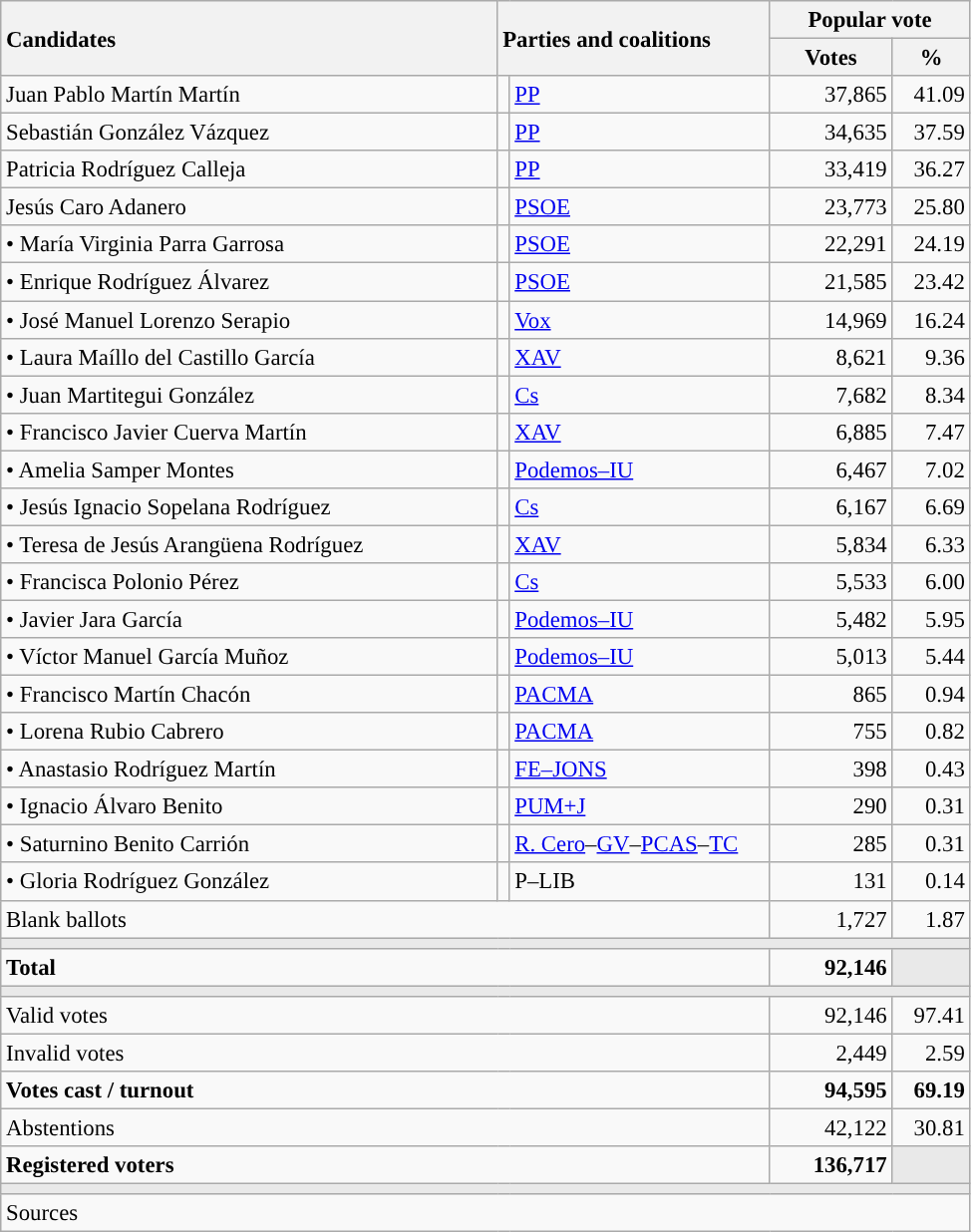<table class="wikitable" style="text-align:right; font-size:95%;">
<tr>
<th style="text-align:left;" rowspan="2" width="325">Candidates</th>
<th style="text-align:left;" rowspan="2" colspan="2" width="175">Parties and coalitions</th>
<th colspan="2">Popular vote</th>
</tr>
<tr>
<th width="75">Votes</th>
<th width="45">%</th>
</tr>
<tr>
<td align="left"> Juan Pablo Martín Martín</td>
<td width="1" style="color:inherit;background:"></td>
<td align="left"><a href='#'>PP</a></td>
<td>37,865</td>
<td>41.09</td>
</tr>
<tr>
<td align="left"> Sebastián González Vázquez</td>
<td style="color:inherit;background:"></td>
<td align="left"><a href='#'>PP</a></td>
<td>34,635</td>
<td>37.59</td>
</tr>
<tr>
<td align="left"> Patricia Rodríguez Calleja</td>
<td style="color:inherit;background:"></td>
<td align="left"><a href='#'>PP</a></td>
<td>33,419</td>
<td>36.27</td>
</tr>
<tr>
<td align="left"> Jesús Caro Adanero</td>
<td style="color:inherit;background:"></td>
<td align="left"><a href='#'>PSOE</a></td>
<td>23,773</td>
<td>25.80</td>
</tr>
<tr>
<td align="left">• María Virginia Parra Garrosa</td>
<td style="color:inherit;background:"></td>
<td align="left"><a href='#'>PSOE</a></td>
<td>22,291</td>
<td>24.19</td>
</tr>
<tr>
<td align="left">• Enrique Rodríguez Álvarez</td>
<td style="color:inherit;background:"></td>
<td align="left"><a href='#'>PSOE</a></td>
<td>21,585</td>
<td>23.42</td>
</tr>
<tr>
<td align="left">• José Manuel Lorenzo Serapio</td>
<td style="color:inherit;background:"></td>
<td align="left"><a href='#'>Vox</a></td>
<td>14,969</td>
<td>16.24</td>
</tr>
<tr>
<td align="left">• Laura Maíllo del Castillo García</td>
<td style="color:inherit;background:"></td>
<td align="left"><a href='#'>XAV</a></td>
<td>8,621</td>
<td>9.36</td>
</tr>
<tr>
<td align="left">• Juan Martitegui González</td>
<td style="color:inherit;background:"></td>
<td align="left"><a href='#'>Cs</a></td>
<td>7,682</td>
<td>8.34</td>
</tr>
<tr>
<td align="left">• Francisco Javier Cuerva Martín</td>
<td style="color:inherit;background:"></td>
<td align="left"><a href='#'>XAV</a></td>
<td>6,885</td>
<td>7.47</td>
</tr>
<tr>
<td align="left">• Amelia Samper Montes</td>
<td style="color:inherit;background:"></td>
<td align="left"><a href='#'>Podemos–IU</a></td>
<td>6,467</td>
<td>7.02</td>
</tr>
<tr>
<td align="left">• Jesús Ignacio Sopelana Rodríguez</td>
<td style="color:inherit;background:"></td>
<td align="left"><a href='#'>Cs</a></td>
<td>6,167</td>
<td>6.69</td>
</tr>
<tr>
<td align="left">• Teresa de Jesús Arangüena Rodríguez</td>
<td style="color:inherit;background:"></td>
<td align="left"><a href='#'>XAV</a></td>
<td>5,834</td>
<td>6.33</td>
</tr>
<tr>
<td align="left">• Francisca Polonio Pérez</td>
<td style="color:inherit;background:"></td>
<td align="left"><a href='#'>Cs</a></td>
<td>5,533</td>
<td>6.00</td>
</tr>
<tr>
<td align="left">• Javier Jara García</td>
<td style="color:inherit;background:"></td>
<td align="left"><a href='#'>Podemos–IU</a></td>
<td>5,482</td>
<td>5.95</td>
</tr>
<tr>
<td align="left">• Víctor Manuel García Muñoz</td>
<td style="color:inherit;background:"></td>
<td align="left"><a href='#'>Podemos–IU</a></td>
<td>5,013</td>
<td>5.44</td>
</tr>
<tr>
<td align="left">• Francisco Martín Chacón</td>
<td style="color:inherit;background:"></td>
<td align="left"><a href='#'>PACMA</a></td>
<td>865</td>
<td>0.94</td>
</tr>
<tr>
<td align="left">• Lorena Rubio Cabrero</td>
<td style="color:inherit;background:"></td>
<td align="left"><a href='#'>PACMA</a></td>
<td>755</td>
<td>0.82</td>
</tr>
<tr>
<td align="left">• Anastasio Rodríguez Martín</td>
<td style="color:inherit;background:"></td>
<td align="left"><a href='#'>FE–JONS</a></td>
<td>398</td>
<td>0.43</td>
</tr>
<tr>
<td align="left">• Ignacio Álvaro Benito</td>
<td style="color:inherit;background:"></td>
<td align="left"><a href='#'>PUM+J</a></td>
<td>290</td>
<td>0.31</td>
</tr>
<tr>
<td align="left">• Saturnino Benito Carrión</td>
<td style="color:inherit;background:"></td>
<td align="left"><a href='#'>R. Cero</a>–<a href='#'>GV</a>–<a href='#'>PCAS</a>–<a href='#'>TC</a></td>
<td>285</td>
<td>0.31</td>
</tr>
<tr>
<td align="left">• Gloria Rodríguez González</td>
<td style="color:inherit;background:"></td>
<td align="left">P–LIB</td>
<td>131</td>
<td>0.14</td>
</tr>
<tr>
<td align="left" colspan="3">Blank ballots</td>
<td>1,727</td>
<td>1.87</td>
</tr>
<tr>
<td colspan="5" bgcolor="#E9E9E9"></td>
</tr>
<tr style="font-weight:bold;">
<td align="left" colspan="3">Total</td>
<td>92,146</td>
<td bgcolor="#E9E9E9"></td>
</tr>
<tr>
<td colspan="5" bgcolor="#E9E9E9"></td>
</tr>
<tr>
<td align="left" colspan="3">Valid votes</td>
<td>92,146</td>
<td>97.41</td>
</tr>
<tr>
<td align="left" colspan="3">Invalid votes</td>
<td>2,449</td>
<td>2.59</td>
</tr>
<tr style="font-weight:bold;">
<td align="left" colspan="3">Votes cast / turnout</td>
<td>94,595</td>
<td>69.19</td>
</tr>
<tr>
<td align="left" colspan="3">Abstentions</td>
<td>42,122</td>
<td>30.81</td>
</tr>
<tr style="font-weight:bold;">
<td align="left" colspan="3">Registered voters</td>
<td>136,717</td>
<td bgcolor="#E9E9E9"></td>
</tr>
<tr>
<td colspan="5" bgcolor="#E9E9E9"></td>
</tr>
<tr>
<td align="left" colspan="5">Sources</td>
</tr>
</table>
